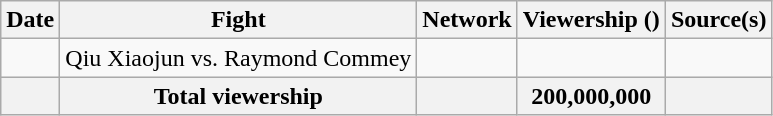<table class="wikitable sortable">
<tr>
<th>Date</th>
<th>Fight</th>
<th>Network</th>
<th>Viewership ()</th>
<th>Source(s)</th>
</tr>
<tr>
<td></td>
<td>Qiu Xiaojun vs. Raymond Commey</td>
<td></td>
<td></td>
<td></td>
</tr>
<tr>
<th></th>
<th>Total viewership</th>
<th></th>
<th>200,000,000</th>
<th></th>
</tr>
</table>
